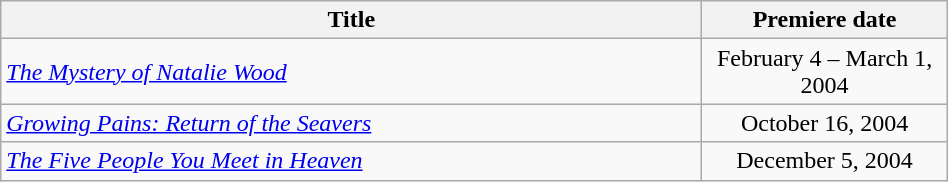<table class="wikitable plainrowheaders sortable" style="width:50%;text-align:center;">
<tr>
<th scope="col" style="width:40%;">Title</th>
<th scope="col" style="width:14%;">Premiere date</th>
</tr>
<tr>
<td scope="row" style="text-align:left;"><em><a href='#'>The Mystery of Natalie Wood</a></em></td>
<td>February 4 – March 1, 2004</td>
</tr>
<tr>
<td scope="row" style="text-align:left;"><em><a href='#'>Growing Pains: Return of the Seavers</a></em></td>
<td>October 16, 2004</td>
</tr>
<tr>
<td scope="row" style="text-align:left;"><em><a href='#'>The Five People You Meet in Heaven</a></em></td>
<td>December 5, 2004</td>
</tr>
</table>
